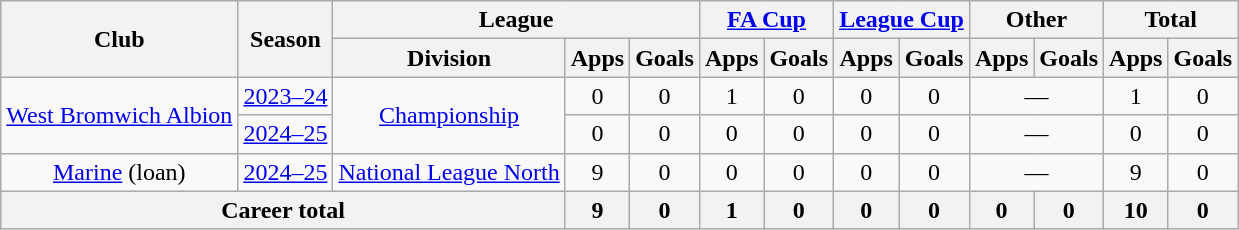<table class="wikitable" style="text-align: center">
<tr>
<th rowspan="2">Club</th>
<th rowspan="2">Season</th>
<th colspan="3">League</th>
<th colspan="2"><a href='#'>FA Cup</a></th>
<th colspan="2"><a href='#'>League Cup</a></th>
<th colspan="2">Other</th>
<th colspan="2">Total</th>
</tr>
<tr>
<th>Division</th>
<th>Apps</th>
<th>Goals</th>
<th>Apps</th>
<th>Goals</th>
<th>Apps</th>
<th>Goals</th>
<th>Apps</th>
<th>Goals</th>
<th>Apps</th>
<th>Goals</th>
</tr>
<tr>
<td rowspan=2><a href='#'>West Bromwich Albion</a></td>
<td><a href='#'>2023–24</a></td>
<td rowspan=2><a href='#'>Championship</a></td>
<td>0</td>
<td>0</td>
<td>1</td>
<td>0</td>
<td>0</td>
<td>0</td>
<td colspan=2>—</td>
<td>1</td>
<td>0</td>
</tr>
<tr>
<td><a href='#'>2024–25</a></td>
<td>0</td>
<td>0</td>
<td>0</td>
<td>0</td>
<td>0</td>
<td>0</td>
<td colspan=2>—</td>
<td>0</td>
<td>0</td>
</tr>
<tr>
<td><a href='#'>Marine</a> (loan)</td>
<td><a href='#'>2024–25</a></td>
<td><a href='#'>National League North</a></td>
<td>9</td>
<td>0</td>
<td>0</td>
<td>0</td>
<td>0</td>
<td>0</td>
<td colspan="2">—</td>
<td>9</td>
<td>0</td>
</tr>
<tr>
<th colspan="3">Career total</th>
<th>9</th>
<th>0</th>
<th>1</th>
<th>0</th>
<th>0</th>
<th>0</th>
<th>0</th>
<th>0</th>
<th>10</th>
<th>0</th>
</tr>
</table>
